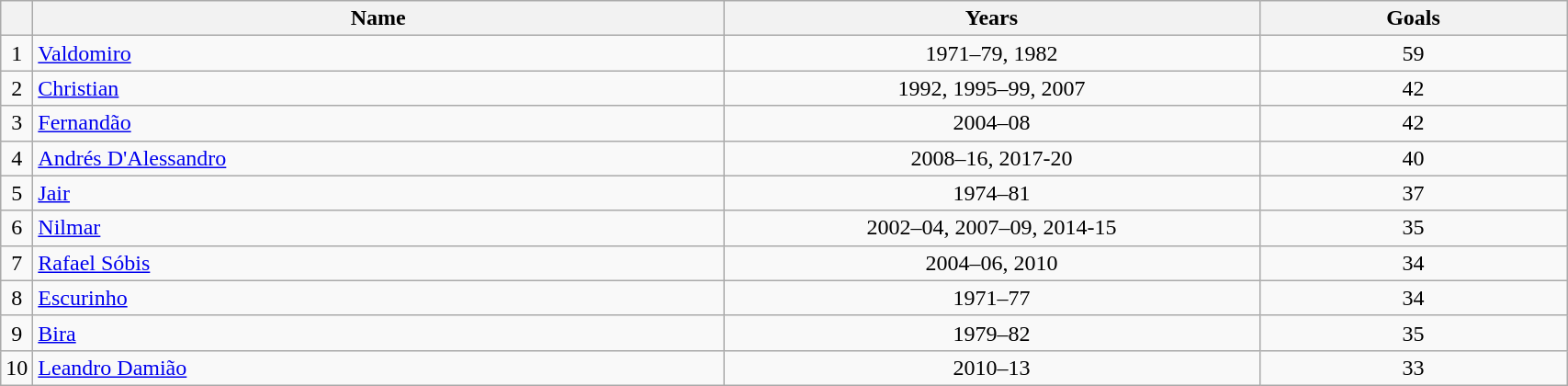<table class="wikitable sortable" style="text-align: center;" width = 90%;>
<tr>
<th></th>
<th width=45%>Name</th>
<th width=35%>Years</th>
<th width=20%>Goals</th>
</tr>
<tr>
<td>1</td>
<td align="left"> <a href='#'>Valdomiro</a></td>
<td>1971–79, 1982</td>
<td>59</td>
</tr>
<tr>
<td>2</td>
<td align="left"> <a href='#'>Christian</a></td>
<td>1992, 1995–99, 2007</td>
<td>42</td>
</tr>
<tr>
<td>3</td>
<td align="left"> <a href='#'>Fernandão</a></td>
<td>2004–08</td>
<td>42</td>
</tr>
<tr>
<td>4</td>
<td align="left"> <a href='#'>Andrés D'Alessandro</a></td>
<td>2008–16, 2017-20</td>
<td>40</td>
</tr>
<tr>
<td>5</td>
<td align="left"> <a href='#'>Jair</a></td>
<td>1974–81</td>
<td>37</td>
</tr>
<tr>
<td>6</td>
<td align="left"> <a href='#'>Nilmar</a></td>
<td>2002–04, 2007–09, 2014-15</td>
<td>35</td>
</tr>
<tr>
<td>7</td>
<td align="left"> <a href='#'>Rafael Sóbis</a></td>
<td>2004–06, 2010</td>
<td>34</td>
</tr>
<tr>
<td>8</td>
<td align="left"> <a href='#'>Escurinho</a></td>
<td>1971–77</td>
<td>34</td>
</tr>
<tr>
<td>9</td>
<td align="left"> <a href='#'>Bira</a></td>
<td>1979–82</td>
<td>35</td>
</tr>
<tr>
<td>10</td>
<td align="left"> <a href='#'>Leandro Damião</a></td>
<td>2010–13</td>
<td>33</td>
</tr>
</table>
